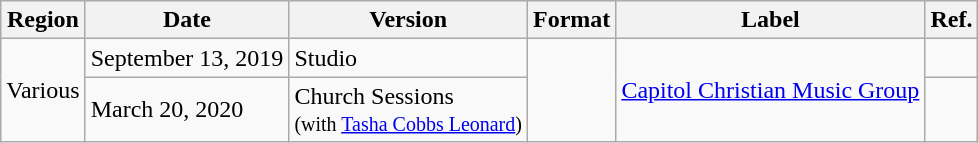<table class="wikitable plainrowheaders">
<tr>
<th scope="col">Region</th>
<th scope="col">Date</th>
<th scope="col">Version</th>
<th scope="col">Format</th>
<th scope="col">Label</th>
<th scope="col">Ref.</th>
</tr>
<tr>
<td rowspan="2">Various</td>
<td>September 13, 2019</td>
<td>Studio</td>
<td rowspan="2"></td>
<td rowspan="2"><a href='#'>Capitol Christian Music Group</a></td>
<td></td>
</tr>
<tr>
<td>March 20, 2020</td>
<td>Church Sessions <br><small>(with <a href='#'>Tasha Cobbs Leonard</a>)</small></td>
<td></td>
</tr>
</table>
